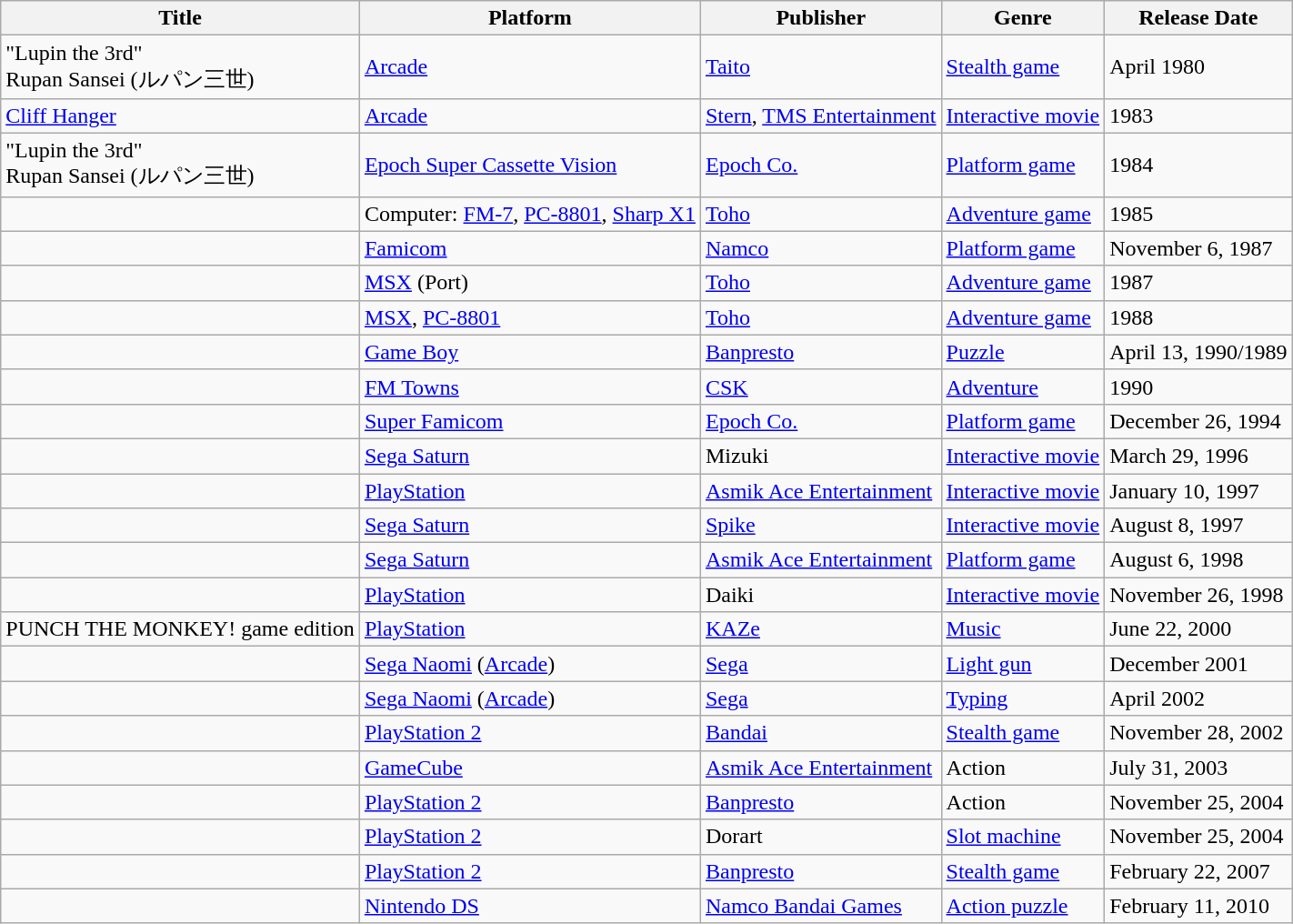<table class="wikitable sortable">
<tr>
<th>Title</th>
<th>Platform</th>
<th>Publisher</th>
<th>Genre</th>
<th>Release Date</th>
</tr>
<tr>
<td>"Lupin the 3rd"<br> Rupan Sansei (ルパン三世)</td>
<td><a href='#'>Arcade</a></td>
<td><a href='#'>Taito</a></td>
<td><a href='#'>Stealth game</a></td>
<td>April 1980</td>
</tr>
<tr>
<td><a href='#'>Cliff Hanger</a></td>
<td><a href='#'>Arcade</a></td>
<td><a href='#'>Stern</a>, <a href='#'>TMS Entertainment</a></td>
<td><a href='#'>Interactive movie</a></td>
<td>1983</td>
</tr>
<tr>
<td Lupin the 3rd (Epoch)>"Lupin the 3rd" <br> Rupan Sansei (ルパン三世)</td>
<td><a href='#'>Epoch Super Cassette Vision</a></td>
<td><a href='#'>Epoch Co.</a></td>
<td><a href='#'>Platform game</a></td>
<td>1984</td>
</tr>
<tr>
<td></td>
<td>Computer: <a href='#'>FM-7</a>, <a href='#'>PC-8801</a>, <a href='#'>Sharp X1</a></td>
<td><a href='#'>Toho</a></td>
<td><a href='#'>Adventure game</a></td>
<td>1985</td>
</tr>
<tr>
<td></td>
<td><a href='#'>Famicom</a></td>
<td><a href='#'>Namco</a></td>
<td><a href='#'>Platform game</a></td>
<td>November 6, 1987</td>
</tr>
<tr>
<td></td>
<td><a href='#'>MSX</a> (Port)</td>
<td><a href='#'>Toho</a></td>
<td><a href='#'>Adventure game</a></td>
<td>1987</td>
</tr>
<tr>
<td></td>
<td><a href='#'>MSX</a>, <a href='#'>PC-8801</a></td>
<td><a href='#'>Toho</a></td>
<td><a href='#'>Adventure game</a></td>
<td>1988</td>
</tr>
<tr>
<td></td>
<td><a href='#'>Game Boy</a></td>
<td><a href='#'>Banpresto</a></td>
<td><a href='#'>Puzzle</a></td>
<td>April 13, 1990/1989</td>
</tr>
<tr>
<td></td>
<td><a href='#'>FM Towns</a></td>
<td><a href='#'>CSK</a></td>
<td><a href='#'>Adventure</a></td>
<td>1990</td>
</tr>
<tr>
<td></td>
<td><a href='#'>Super Famicom</a></td>
<td><a href='#'>Epoch Co.</a></td>
<td><a href='#'>Platform game</a></td>
<td>December 26, 1994</td>
</tr>
<tr>
<td></td>
<td><a href='#'>Sega Saturn</a></td>
<td>Mizuki</td>
<td><a href='#'>Interactive movie</a></td>
<td>March 29, 1996</td>
</tr>
<tr>
<td></td>
<td><a href='#'>PlayStation</a></td>
<td><a href='#'>Asmik Ace Entertainment</a></td>
<td><a href='#'>Interactive movie</a></td>
<td>January 10, 1997</td>
</tr>
<tr>
<td></td>
<td><a href='#'>Sega Saturn</a></td>
<td><a href='#'>Spike</a></td>
<td><a href='#'>Interactive movie</a></td>
<td>August 8, 1997</td>
</tr>
<tr>
<td></td>
<td><a href='#'>Sega Saturn</a></td>
<td><a href='#'>Asmik Ace Entertainment</a></td>
<td><a href='#'>Platform game</a></td>
<td>August 6, 1998 </td>
</tr>
<tr>
<td></td>
<td><a href='#'>PlayStation</a></td>
<td>Daiki</td>
<td><a href='#'>Interactive movie</a></td>
<td>November 26, 1998</td>
</tr>
<tr>
<td>PUNCH THE MONKEY! game edition</td>
<td><a href='#'>PlayStation</a></td>
<td><a href='#'>KAZe</a></td>
<td><a href='#'>Music</a></td>
<td>June 22, 2000</td>
</tr>
<tr>
<td></td>
<td><a href='#'>Sega Naomi</a> (<a href='#'>Arcade</a>)</td>
<td><a href='#'>Sega</a></td>
<td><a href='#'>Light gun</a></td>
<td>December 2001</td>
</tr>
<tr>
<td></td>
<td><a href='#'>Sega Naomi</a> (<a href='#'>Arcade</a>)</td>
<td><a href='#'>Sega</a></td>
<td><a href='#'>Typing</a></td>
<td>April 2002</td>
</tr>
<tr>
<td></td>
<td><a href='#'>PlayStation 2</a></td>
<td><a href='#'>Bandai</a></td>
<td><a href='#'>Stealth game</a></td>
<td>November 28, 2002 </td>
</tr>
<tr>
<td></td>
<td><a href='#'>GameCube</a></td>
<td><a href='#'>Asmik Ace Entertainment</a></td>
<td>Action</td>
<td>July 31, 2003</td>
</tr>
<tr>
<td></td>
<td><a href='#'>PlayStation 2</a></td>
<td><a href='#'>Banpresto</a></td>
<td>Action</td>
<td>November 25, 2004</td>
</tr>
<tr>
<td></td>
<td><a href='#'>PlayStation 2</a></td>
<td>Dorart</td>
<td><a href='#'>Slot machine</a></td>
<td>November 25, 2004</td>
</tr>
<tr>
<td></td>
<td><a href='#'>PlayStation 2</a></td>
<td><a href='#'>Banpresto</a></td>
<td><a href='#'>Stealth game</a></td>
<td>February 22, 2007</td>
</tr>
<tr>
<td></td>
<td><a href='#'>Nintendo DS</a></td>
<td><a href='#'>Namco Bandai Games</a></td>
<td><a href='#'>Action puzzle</a></td>
<td>February 11, 2010</td>
</tr>
</table>
